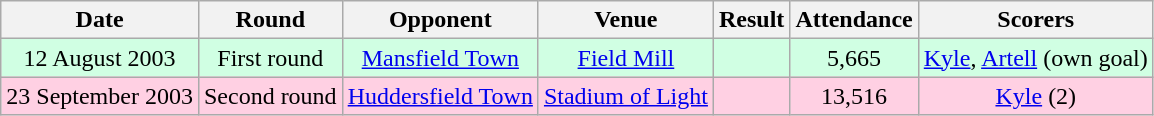<table class="wikitable sortable" style="font-size:100%; text-align:center">
<tr>
<th>Date</th>
<th>Round</th>
<th>Opponent</th>
<th>Venue</th>
<th>Result</th>
<th>Attendance</th>
<th>Scorers</th>
</tr>
<tr style="background-color: #d0ffe3;">
<td>12 August 2003</td>
<td>First round</td>
<td><a href='#'>Mansfield Town</a></td>
<td><a href='#'>Field Mill</a></td>
<td></td>
<td>5,665</td>
<td><a href='#'>Kyle</a>, <a href='#'>Artell</a> (own goal)</td>
</tr>
<tr style="background-color: #ffd0e3;">
<td>23 September 2003</td>
<td>Second round</td>
<td><a href='#'>Huddersfield Town</a></td>
<td><a href='#'>Stadium of Light</a></td>
<td></td>
<td>13,516</td>
<td><a href='#'>Kyle</a> (2)</td>
</tr>
</table>
